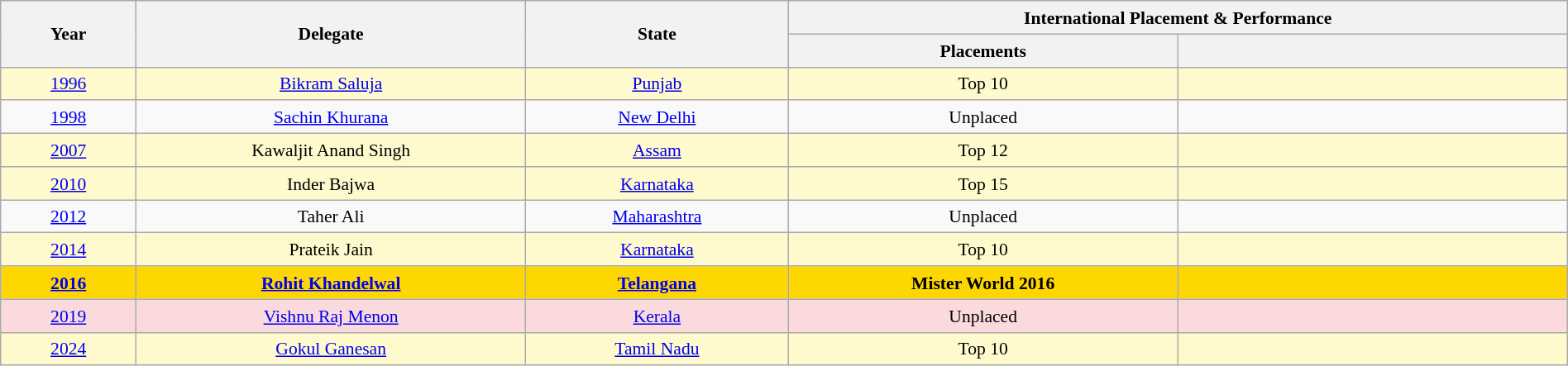<table class="wikitable" style="text-align:center; line-height:20px; font-size:90%; width:100%;">
<tr>
<th rowspan="2"  width=100px>Year</th>
<th rowspan="2"  width=300px>Delegate</th>
<th rowspan="2"  width=200px>State</th>
<th colspan="2"  width=100px>International Placement & Performance</th>
</tr>
<tr>
<th width=300px>Placements</th>
<th width=300px></th>
</tr>
<tr style="background:#FFFACD;">
<td><a href='#'>1996</a></td>
<td><a href='#'>Bikram Saluja</a></td>
<td><a href='#'>Punjab</a></td>
<td>Top 10</td>
<td></td>
</tr>
<tr>
<td><a href='#'>1998</a></td>
<td><a href='#'>Sachin Khurana</a></td>
<td><a href='#'>New Delhi</a></td>
<td>Unplaced</td>
<td></td>
</tr>
<tr style="background:#FFFACD;">
<td><a href='#'>2007</a></td>
<td>Kawaljit Anand Singh</td>
<td><a href='#'>Assam</a></td>
<td>Top 12</td>
<td></td>
</tr>
<tr style="background:#FFFACD;">
<td><a href='#'>2010</a></td>
<td>Inder Bajwa</td>
<td><a href='#'>Karnataka</a></td>
<td>Top 15</td>
<td style="background:;"></td>
</tr>
<tr>
<td><a href='#'>2012</a></td>
<td>Taher Ali</td>
<td><a href='#'>Maharashtra</a></td>
<td>Unplaced</td>
<td></td>
</tr>
<tr style="background-color:#FFFACD">
<td><a href='#'>2014</a></td>
<td>Prateik Jain</td>
<td><a href='#'>Karnataka</a></td>
<td>Top 10</td>
<td style="background:;"></td>
</tr>
<tr style="background-color:gold; font-weight: bold">
<td><a href='#'>2016</a></td>
<td><a href='#'>Rohit Khandelwal</a></td>
<td><a href='#'>Telangana</a></td>
<td>Mister World 2016</td>
<td style="background:;"></td>
</tr>
<tr style="background:#FADADD;">
<td><a href='#'>2019</a></td>
<td><a href='#'>Vishnu Raj Menon</a></td>
<td><a href='#'>Kerala</a></td>
<td>Unplaced</td>
<td style="background:;"></td>
</tr>
<tr style="background:#FFFACD;">
<td><a href='#'>2024</a></td>
<td><a href='#'>Gokul Ganesan</a></td>
<td><a href='#'>Tamil Nadu</a></td>
<td>Top 10</td>
<td style="background:;"></td>
</tr>
</table>
